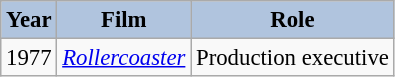<table class="wikitable" style="font-size:95%;">
<tr>
<th style="background:#B0C4DE;">Year</th>
<th style="background:#B0C4DE;">Film</th>
<th style="background:#B0C4DE;">Role</th>
</tr>
<tr>
<td>1977</td>
<td><em><a href='#'>Rollercoaster</a></em></td>
<td>Production executive</td>
</tr>
</table>
